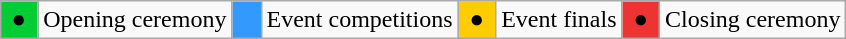<table class="wikitable" style="margin:0.5em auto; position:relative;">
<tr>
<td style="background:#0c3; text-align:center;"> ● </td>
<td>Opening ceremony</td>
<td style="background:#39f; text-align:center;">   </td>
<td>Event competitions</td>
<td style="background:#fc0; text-align:center;"> ● </td>
<td>Event finals</td>
<td style="background:#e33;"> ● </td>
<td>Closing ceremony</td>
</tr>
</table>
